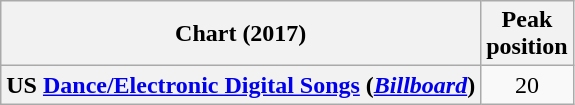<table class="wikitable sortable plainrowheaders" style="text-align:center">
<tr>
<th scope="col">Chart (2017)</th>
<th scope="col">Peak<br>position</th>
</tr>
<tr>
<th scope="row">US <a href='#'>Dance/Electronic Digital Songs</a> (<em><a href='#'>Billboard</a></em>)</th>
<td>20</td>
</tr>
</table>
